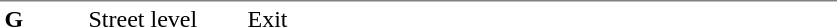<table table border=0 cellspacing=0 cellpadding=3>
<tr>
<td style="border-top:solid 1px gray;" width=50 valign=top><strong>G</strong></td>
<td style="border-top:solid 1px gray;" width=100 valign=top>Street level</td>
<td style="border-top:solid 1px gray;" width=390 valign=top>Exit</td>
</tr>
</table>
